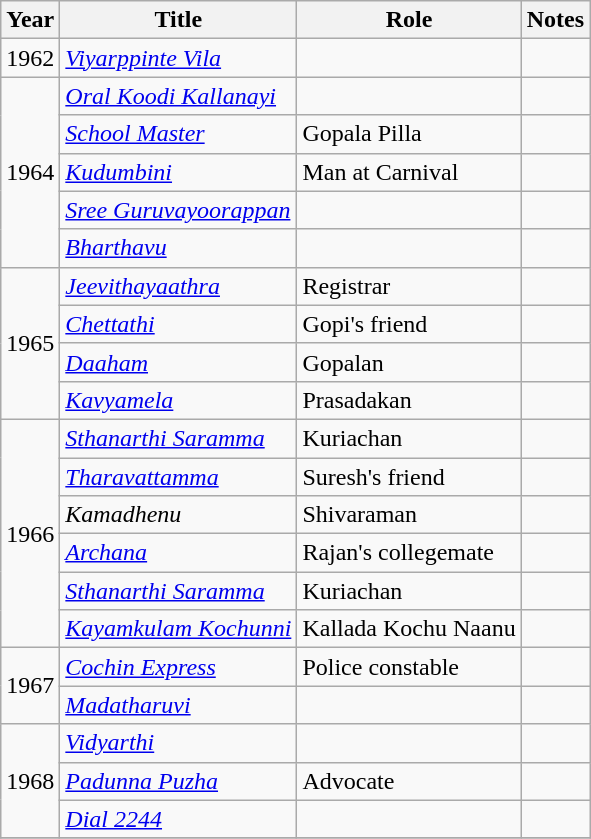<table class="wikitable sortable">
<tr>
<th>Year</th>
<th>Title</th>
<th>Role</th>
<th class="unsortable">Notes</th>
</tr>
<tr>
<td>1962</td>
<td><em><a href='#'>Viyarppinte Vila</a></em></td>
<td></td>
<td></td>
</tr>
<tr>
<td rowspan=5>1964</td>
<td><em><a href='#'>Oral Koodi Kallanayi</a></em></td>
<td></td>
<td></td>
</tr>
<tr>
<td><em><a href='#'>School Master</a></em></td>
<td>Gopala Pilla</td>
<td></td>
</tr>
<tr>
<td><em><a href='#'>Kudumbini</a></em></td>
<td>Man at Carnival</td>
<td></td>
</tr>
<tr>
<td><em><a href='#'>Sree Guruvayoorappan</a></em></td>
<td></td>
<td></td>
</tr>
<tr>
<td><em><a href='#'>Bharthavu</a></em></td>
<td></td>
<td></td>
</tr>
<tr>
<td rowspan=4>1965</td>
<td><em><a href='#'>Jeevithayaathra</a></em></td>
<td>Registrar</td>
<td></td>
</tr>
<tr>
<td><em><a href='#'>Chettathi</a></em></td>
<td>Gopi's friend</td>
<td></td>
</tr>
<tr>
<td><em><a href='#'>Daaham</a></em></td>
<td>Gopalan</td>
<td></td>
</tr>
<tr>
<td><em><a href='#'>Kavyamela</a></em></td>
<td>Prasadakan</td>
<td></td>
</tr>
<tr>
<td rowspan=6>1966</td>
<td><em><a href='#'>Sthanarthi Saramma</a></em></td>
<td>Kuriachan</td>
<td></td>
</tr>
<tr>
<td><em><a href='#'>Tharavattamma</a></em></td>
<td>Suresh's friend</td>
<td></td>
</tr>
<tr>
<td><em>Kamadhenu</em></td>
<td>Shivaraman</td>
<td></td>
</tr>
<tr>
<td><em><a href='#'>Archana</a></em></td>
<td>Rajan's collegemate</td>
<td></td>
</tr>
<tr>
<td><em><a href='#'>Sthanarthi Saramma</a></em></td>
<td>Kuriachan</td>
<td></td>
</tr>
<tr>
<td><em><a href='#'>Kayamkulam Kochunni</a></em></td>
<td>Kallada Kochu Naanu</td>
<td></td>
</tr>
<tr>
<td rowspan=2>1967</td>
<td><em><a href='#'>Cochin Express</a></em></td>
<td>Police constable</td>
<td></td>
</tr>
<tr>
<td><em><a href='#'>Madatharuvi</a></em></td>
<td></td>
<td></td>
</tr>
<tr>
<td rowspan=3>1968</td>
<td><em><a href='#'>Vidyarthi</a></em></td>
<td></td>
<td></td>
</tr>
<tr>
<td><em><a href='#'>Padunna Puzha</a></em></td>
<td>Advocate</td>
<td></td>
</tr>
<tr>
<td><em><a href='#'>Dial 2244</a></em></td>
<td></td>
<td></td>
</tr>
<tr>
</tr>
</table>
